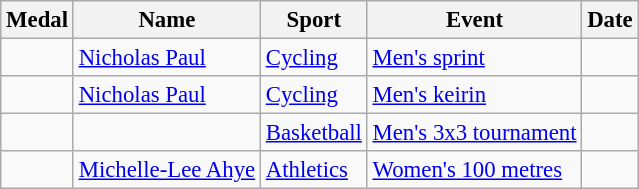<table class="wikitable sortable" style="font-size:95%">
<tr>
<th>Medal</th>
<th>Name</th>
<th>Sport</th>
<th>Event</th>
<th>Date</th>
</tr>
<tr>
<td></td>
<td><a href='#'>Nicholas Paul</a></td>
<td><a href='#'>Cycling</a></td>
<td><a href='#'>Men's sprint</a></td>
<td></td>
</tr>
<tr>
<td></td>
<td><a href='#'>Nicholas Paul</a></td>
<td><a href='#'>Cycling</a></td>
<td><a href='#'>Men's keirin</a></td>
<td></td>
</tr>
<tr>
<td></td>
<td><br></td>
<td><a href='#'>Basketball</a></td>
<td><a href='#'>Men's 3x3 tournament</a></td>
<td></td>
</tr>
<tr>
<td></td>
<td><a href='#'>Michelle-Lee Ahye</a></td>
<td><a href='#'>Athletics</a></td>
<td><a href='#'>Women's 100 metres</a></td>
<td></td>
</tr>
</table>
